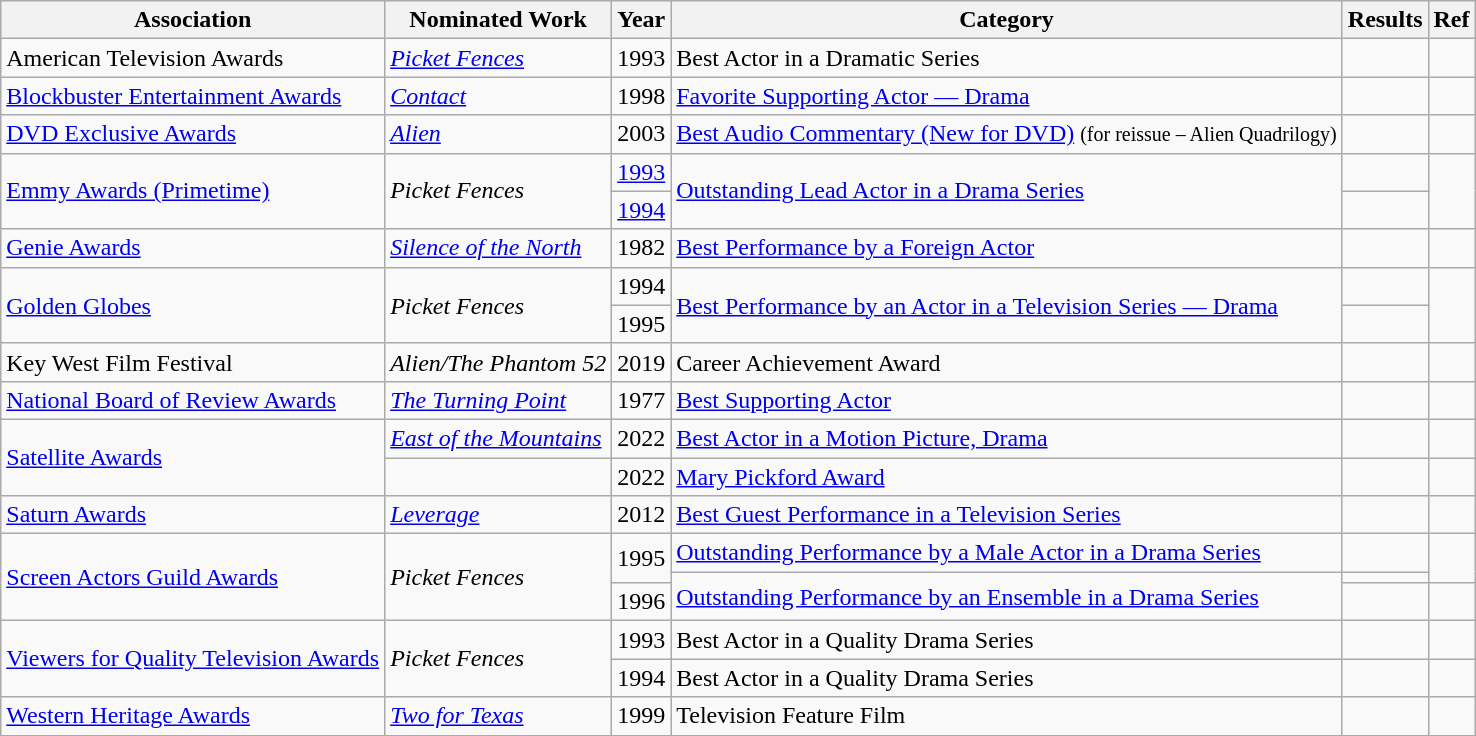<table class="wikitable">
<tr>
<th>Association</th>
<th>Nominated Work</th>
<th>Year</th>
<th>Category</th>
<th>Results</th>
<th>Ref</th>
</tr>
<tr>
<td>American Television Awards</td>
<td><em><a href='#'>Picket Fences</a></em></td>
<td>1993</td>
<td>Best Actor in a Dramatic Series</td>
<td></td>
<td></td>
</tr>
<tr>
<td><a href='#'>Blockbuster Entertainment Awards</a></td>
<td><em><a href='#'>Contact</a></em></td>
<td>1998</td>
<td><a href='#'>Favorite Supporting Actor — Drama</a></td>
<td></td>
<td></td>
</tr>
<tr>
<td><a href='#'>DVD Exclusive Awards</a></td>
<td><em><a href='#'>Alien</a></em></td>
<td>2003</td>
<td><a href='#'>Best Audio Commentary (New for DVD)</a> <small>(for reissue – Alien Quadrilogy)</small></td>
<td></td>
<td></td>
</tr>
<tr>
<td rowspan="2"><a href='#'>Emmy Awards (Primetime)</a></td>
<td rowspan="2"><em>Picket Fences</em></td>
<td><a href='#'>1993</a></td>
<td rowspan="2"><a href='#'>Outstanding Lead Actor in a Drama Series</a></td>
<td></td>
<td rowspan="2"></td>
</tr>
<tr>
<td><a href='#'>1994</a></td>
<td></td>
</tr>
<tr>
<td><a href='#'>Genie Awards</a></td>
<td><em><a href='#'>Silence of the North</a></em></td>
<td>1982</td>
<td><a href='#'>Best Performance by a Foreign Actor</a></td>
<td></td>
<td></td>
</tr>
<tr>
<td rowspan="2"><a href='#'>Golden Globes</a></td>
<td rowspan="2"><em>Picket Fences</em></td>
<td>1994</td>
<td rowspan="2"><a href='#'>Best Performance by an Actor in a Television Series — Drama</a></td>
<td></td>
<td rowspan="2"></td>
</tr>
<tr>
<td>1995</td>
<td></td>
</tr>
<tr>
<td>Key West Film Festival</td>
<td><em>Alien/The Phantom 52</em></td>
<td>2019</td>
<td>Career Achievement Award</td>
<td></td>
<td></td>
</tr>
<tr>
<td><a href='#'>National Board of Review Awards</a></td>
<td><em><a href='#'>The Turning Point</a></em></td>
<td>1977</td>
<td><a href='#'>Best Supporting Actor</a></td>
<td></td>
<td></td>
</tr>
<tr>
<td rowspan="2"><a href='#'>Satellite Awards</a></td>
<td><em><a href='#'>East of the Mountains</a></em></td>
<td>2022</td>
<td><a href='#'>Best Actor in a Motion Picture, Drama</a></td>
<td></td>
<td></td>
</tr>
<tr>
<td></td>
<td>2022</td>
<td><a href='#'>Mary Pickford Award</a></td>
<td></td>
<td></td>
</tr>
<tr>
<td><a href='#'>Saturn Awards</a></td>
<td><em><a href='#'>Leverage</a></em></td>
<td>2012</td>
<td><a href='#'>Best Guest Performance in a Television Series</a></td>
<td></td>
<td></td>
</tr>
<tr>
<td rowspan="3"><a href='#'>Screen Actors Guild Awards</a></td>
<td rowspan="3"><em>Picket Fences</em></td>
<td rowspan="2">1995</td>
<td><a href='#'>Outstanding Performance by a Male Actor in a Drama Series</a></td>
<td></td>
<td rowspan="2"></td>
</tr>
<tr>
<td rowspan="2"><a href='#'>Outstanding Performance by an Ensemble in a Drama Series</a></td>
<td></td>
</tr>
<tr>
<td>1996</td>
<td></td>
<td></td>
</tr>
<tr>
<td rowspan="2"><a href='#'>Viewers for Quality Television Awards</a></td>
<td rowspan="2"><em>Picket Fences</em></td>
<td>1993</td>
<td>Best Actor in a Quality Drama Series</td>
<td></td>
<td></td>
</tr>
<tr>
<td>1994</td>
<td>Best Actor in a Quality Drama Series</td>
<td></td>
<td></td>
</tr>
<tr>
<td><a href='#'>Western Heritage Awards</a></td>
<td><em><a href='#'>Two for Texas</a></em></td>
<td>1999</td>
<td>Television Feature Film</td>
<td></td>
<td></td>
</tr>
</table>
